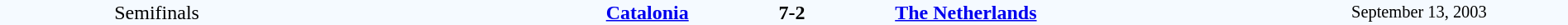<table style="width: 100%; background:#F5FAFF;" cellspacing="0">
<tr>
<td align=center rowspan=3 width=20%>Semifinals</td>
</tr>
<tr>
<td width=24% align=right><strong><a href='#'>Catalonia</a></strong></td>
<td align=center width=13%><strong>7-2</strong></td>
<td width=24%><strong><a href='#'>The Netherlands</a></strong></td>
<td style=font-size:85% rowspan=3 align=center>September 13, 2003</td>
</tr>
</table>
